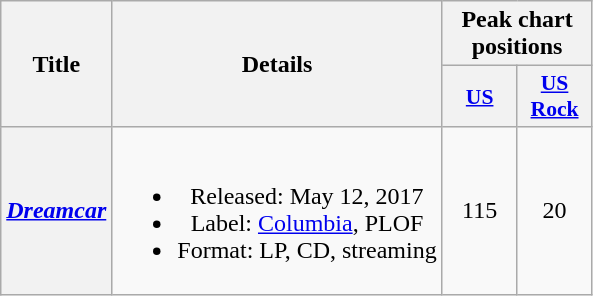<table class="wikitable plainrowheaders" style="text-align:center;">
<tr>
<th rowspan="2">Title</th>
<th rowspan="2">Details</th>
<th colspan="2">Peak chart positions</th>
</tr>
<tr>
<th scope="col" style="width:3em;font-size:90%;"><a href='#'>US</a><br></th>
<th scope="col" style="width:3em;font-size:90%;"><a href='#'>US<br>Rock</a><br></th>
</tr>
<tr>
<th scope="row"><em><a href='#'>Dreamcar</a></em></th>
<td><br><ul><li>Released: May 12, 2017</li><li>Label: <a href='#'>Columbia</a>, PLOF</li><li>Format: LP, CD, streaming</li></ul></td>
<td>115</td>
<td>20</td>
</tr>
</table>
